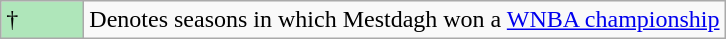<table class="wikitable">
<tr>
<td style="background:#afe6ba; width:3em;">†</td>
<td>Denotes seasons in which Mestdagh won a <a href='#'>WNBA championship</a></td>
</tr>
</table>
